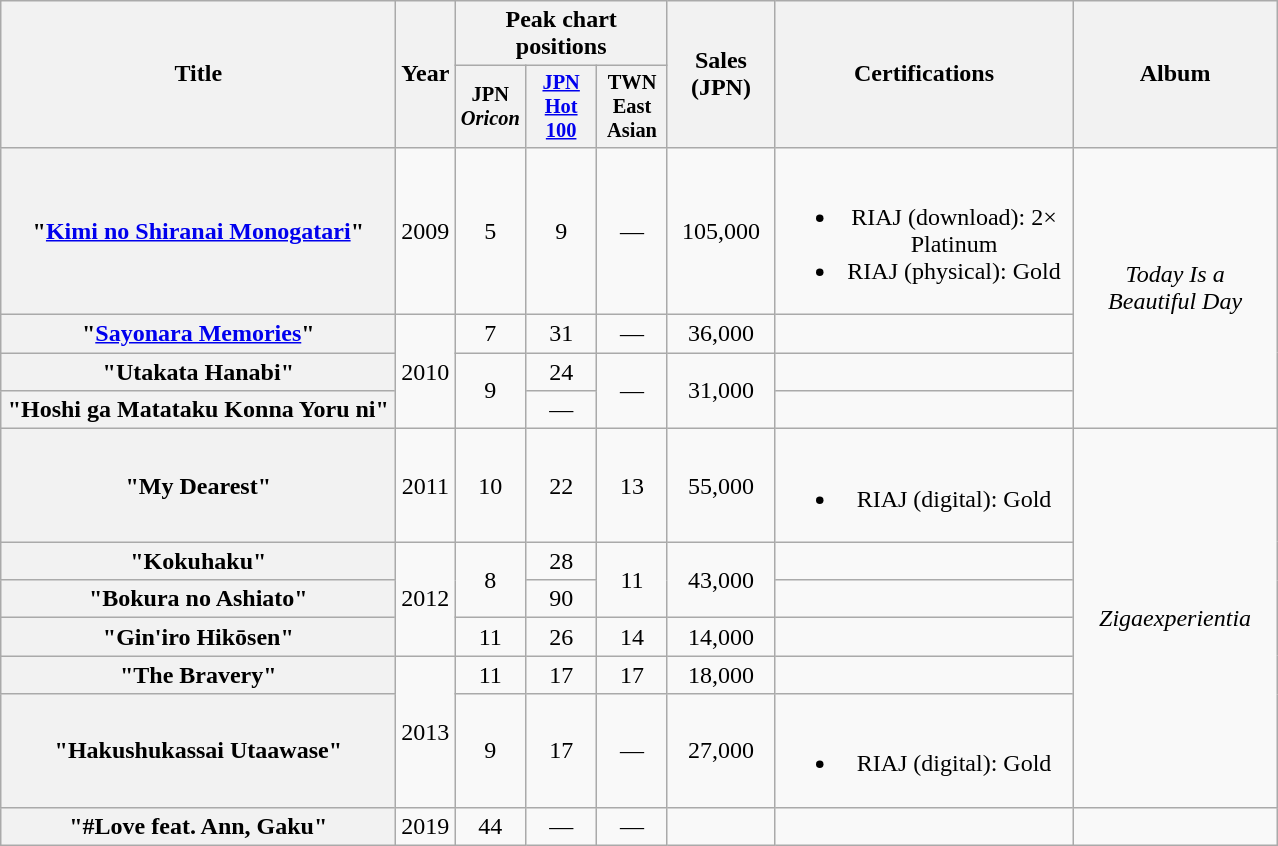<table class="wikitable plainrowheaders" style="text-align:center;">
<tr>
<th scope="col" rowspan="2" style="width:16em;">Title</th>
<th scope="col" rowspan="2" style="width:2em;">Year</th>
<th scope="col" colspan="3">Peak chart positions</th>
<th scope="col" rowspan="2" style="width:4em;">Sales (JPN)</th>
<th scope="col" rowspan="2" style="width:12em;">Certifications</th>
<th scope="col" rowspan="2" style="width:8em;">Album</th>
</tr>
<tr>
<th style="width:3em;font-size:85%">JPN <em>Oricon</em><br></th>
<th style="width:3em;font-size:85%"><a href='#'>JPN Hot 100</a><br></th>
<th style="width:3em;font-size:85%">TWN East Asian<br></th>
</tr>
<tr>
<th scope="row">"<a href='#'>Kimi no Shiranai Monogatari</a>"</th>
<td>2009</td>
<td>5</td>
<td>9</td>
<td>—</td>
<td>105,000</td>
<td><br><ul><li>RIAJ <span>(download)</span>: 2× Platinum</li><li>RIAJ <span>(physical)</span>: Gold</li></ul></td>
<td rowspan="4"><em>Today Is a Beautiful Day</em></td>
</tr>
<tr>
<th scope="row">"<a href='#'>Sayonara Memories</a>"</th>
<td rowspan="3">2010</td>
<td>7</td>
<td>31</td>
<td>—</td>
<td>36,000</td>
<td></td>
</tr>
<tr>
<th scope="row">"Utakata Hanabi"</th>
<td rowspan="2">9</td>
<td>24</td>
<td rowspan="2">—</td>
<td rowspan="2">31,000</td>
<td></td>
</tr>
<tr>
<th scope="row">"Hoshi ga Matataku Konna Yoru ni"</th>
<td>—</td>
<td></td>
</tr>
<tr>
<th scope="row">"My Dearest"</th>
<td>2011</td>
<td>10</td>
<td>22</td>
<td>13</td>
<td>55,000</td>
<td><br><ul><li>RIAJ <span>(digital)</span>: Gold</li></ul></td>
<td rowspan="6"><em>Zigaexperientia</em></td>
</tr>
<tr>
<th scope="row">"Kokuhaku"</th>
<td rowspan="3">2012</td>
<td rowspan="2">8</td>
<td>28</td>
<td rowspan="2">11</td>
<td rowspan="2">43,000</td>
<td></td>
</tr>
<tr>
<th scope="row">"Bokura no Ashiato"</th>
<td>90</td>
<td></td>
</tr>
<tr>
<th scope="row">"Gin'iro Hikōsen"</th>
<td>11</td>
<td>26</td>
<td>14</td>
<td>14,000</td>
<td></td>
</tr>
<tr>
<th scope="row">"The Bravery"</th>
<td rowspan="2">2013</td>
<td>11</td>
<td>17</td>
<td>17</td>
<td>18,000</td>
<td></td>
</tr>
<tr>
<th scope="row">"Hakushukassai Utaawase"</th>
<td>9</td>
<td>17</td>
<td>—</td>
<td>27,000</td>
<td><br><ul><li>RIAJ <span>(digital)</span>: Gold</li></ul></td>
</tr>
<tr>
<th scope="row">"#Love feat. Ann, Gaku"</th>
<td>2019</td>
<td>44</td>
<td>—</td>
<td>—</td>
<td></td>
<td></td>
<td></td>
</tr>
</table>
